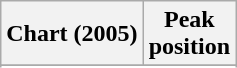<table class="wikitable sortable plainrowheaders" style="text-align:center">
<tr>
<th scope="col">Chart (2005)</th>
<th scope="col">Peak<br> position</th>
</tr>
<tr>
</tr>
<tr>
</tr>
<tr>
</tr>
<tr>
</tr>
</table>
